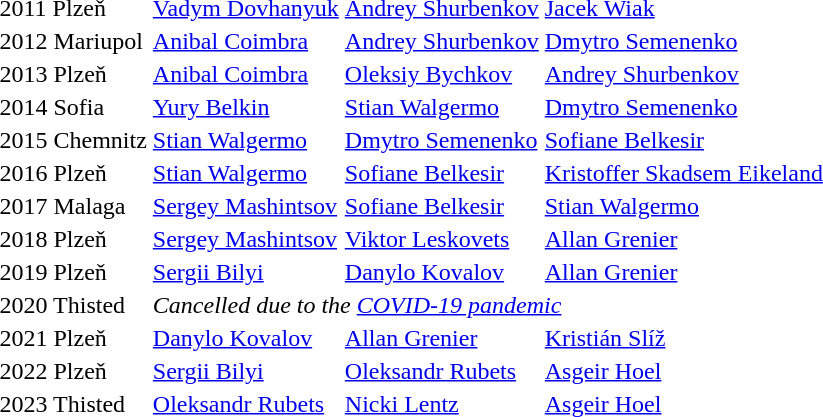<table>
<tr>
<td>2011 Plzeň</td>
<td> <a href='#'>Vadym Dovhanyuk</a></td>
<td> <a href='#'>Andrey Shurbenkov</a></td>
<td> <a href='#'>Jacek Wiak</a></td>
</tr>
<tr>
<td>2012 Mariupol</td>
<td> <a href='#'>Anibal Coimbra</a></td>
<td> <a href='#'>Andrey Shurbenkov</a></td>
<td> <a href='#'>Dmytro Semenenko</a></td>
</tr>
<tr>
<td>2013 Plzeň</td>
<td> <a href='#'>Anibal Coimbra</a></td>
<td> <a href='#'>Oleksiy Bychkov</a></td>
<td> <a href='#'>Andrey Shurbenkov</a></td>
</tr>
<tr>
<td>2014 Sofia</td>
<td> <a href='#'>Yury Belkin</a></td>
<td> <a href='#'>Stian Walgermo</a></td>
<td> <a href='#'>Dmytro Semenenko</a></td>
</tr>
<tr>
<td>2015 Chemnitz</td>
<td> <a href='#'>Stian Walgermo</a></td>
<td> <a href='#'>Dmytro Semenenko</a></td>
<td> <a href='#'>Sofiane Belkesir</a></td>
</tr>
<tr>
<td>2016 Plzeň</td>
<td> <a href='#'>Stian Walgermo</a></td>
<td> <a href='#'>Sofiane Belkesir</a></td>
<td> <a href='#'>Kristoffer Skadsem Eikeland</a></td>
</tr>
<tr>
<td>2017 Malaga</td>
<td> <a href='#'>Sergey Mashintsov</a></td>
<td> <a href='#'>Sofiane Belkesir</a></td>
<td> <a href='#'>Stian Walgermo</a></td>
</tr>
<tr>
<td>2018 Plzeň</td>
<td> <a href='#'>Sergey Mashintsov</a></td>
<td> <a href='#'>Viktor Leskovets</a></td>
<td> <a href='#'>Allan Grenier</a></td>
</tr>
<tr>
<td>2019 Plzeň</td>
<td> <a href='#'>Sergii Bilyi</a></td>
<td> <a href='#'>Danylo Kovalov</a></td>
<td> <a href='#'>Allan Grenier</a></td>
</tr>
<tr>
<td>2020 Thisted</td>
<td colspan=3><em>Cancelled due to the <a href='#'>COVID-19 pandemic</a></em></td>
</tr>
<tr>
<td>2021 Plzeň</td>
<td> <a href='#'>Danylo Kovalov</a></td>
<td> <a href='#'>Allan Grenier</a></td>
<td> <a href='#'>Kristián Slíž</a></td>
</tr>
<tr>
<td>2022 Plzeň</td>
<td> <a href='#'>Sergii Bilyi</a></td>
<td> <a href='#'>Oleksandr Rubets</a></td>
<td> <a href='#'>Asgeir Hoel</a></td>
</tr>
<tr>
<td>2023 Thisted</td>
<td> <a href='#'>Oleksandr Rubets</a></td>
<td> <a href='#'>Nicki Lentz</a></td>
<td> <a href='#'>Asgeir Hoel</a></td>
</tr>
</table>
